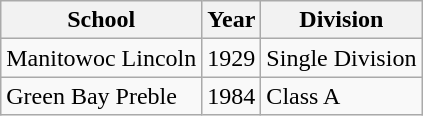<table class="wikitable">
<tr>
<th>School</th>
<th>Year</th>
<th>Division</th>
</tr>
<tr>
<td>Manitowoc Lincoln</td>
<td>1929</td>
<td>Single Division</td>
</tr>
<tr>
<td>Green Bay Preble</td>
<td>1984</td>
<td>Class A</td>
</tr>
</table>
